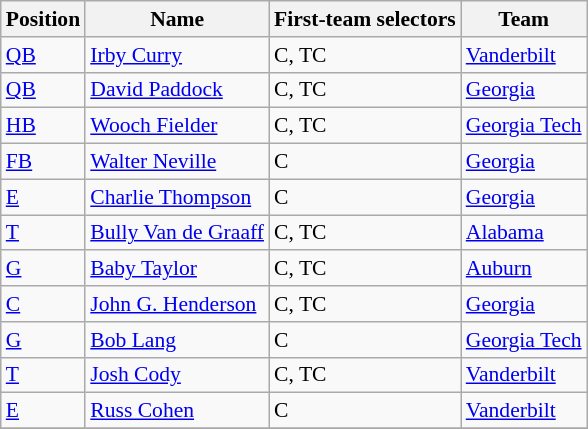<table class="wikitable" style="font-size: 90%">
<tr>
<th>Position</th>
<th>Name</th>
<th>First-team selectors</th>
<th>Team</th>
</tr>
<tr>
<td><a href='#'>QB</a></td>
<td><a href='#'>Irby Curry</a></td>
<td>C, TC</td>
<td><a href='#'>Vanderbilt</a></td>
</tr>
<tr>
<td><a href='#'>QB</a></td>
<td><a href='#'>David Paddock</a></td>
<td>C, TC</td>
<td><a href='#'>Georgia</a></td>
</tr>
<tr>
<td><a href='#'>HB</a></td>
<td><a href='#'>Wooch Fielder</a></td>
<td>C, TC</td>
<td><a href='#'>Georgia Tech</a></td>
</tr>
<tr>
<td><a href='#'>FB</a></td>
<td><a href='#'>Walter Neville</a></td>
<td>C</td>
<td><a href='#'>Georgia</a></td>
</tr>
<tr>
<td><a href='#'>E</a></td>
<td><a href='#'>Charlie Thompson</a></td>
<td>C</td>
<td><a href='#'>Georgia</a></td>
</tr>
<tr>
<td><a href='#'>T</a></td>
<td><a href='#'>Bully Van de Graaff</a></td>
<td>C, TC</td>
<td><a href='#'>Alabama</a></td>
</tr>
<tr>
<td><a href='#'>G</a></td>
<td><a href='#'>Baby Taylor</a></td>
<td>C, TC</td>
<td><a href='#'>Auburn</a></td>
</tr>
<tr>
<td><a href='#'>C</a></td>
<td><a href='#'>John G. Henderson</a></td>
<td>C, TC</td>
<td><a href='#'>Georgia</a></td>
</tr>
<tr>
<td><a href='#'>G</a></td>
<td><a href='#'>Bob Lang</a></td>
<td>C</td>
<td><a href='#'>Georgia Tech</a></td>
</tr>
<tr>
<td><a href='#'>T</a></td>
<td><a href='#'>Josh Cody</a></td>
<td>C, TC</td>
<td><a href='#'>Vanderbilt</a></td>
</tr>
<tr>
<td><a href='#'>E</a></td>
<td><a href='#'>Russ Cohen</a></td>
<td>C</td>
<td><a href='#'>Vanderbilt</a></td>
</tr>
<tr>
</tr>
</table>
